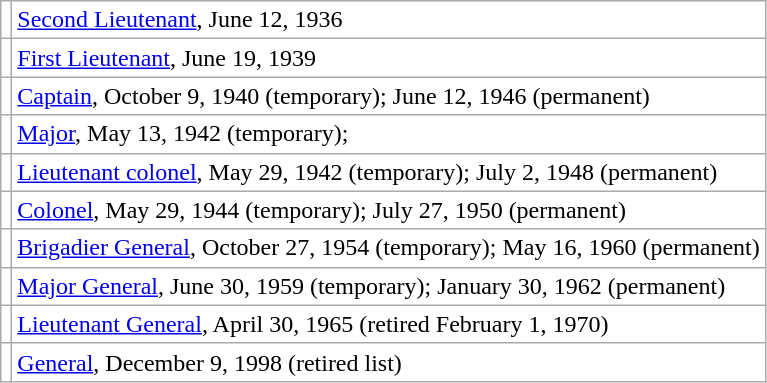<table class="wikitable" style="background:white">
<tr>
<td align="center"></td>
<td><a href='#'>Second Lieutenant</a>, June 12, 1936</td>
</tr>
<tr>
<td align="center"></td>
<td><a href='#'>First Lieutenant</a>, June 19, 1939</td>
</tr>
<tr>
<td align="center"></td>
<td><a href='#'>Captain</a>, October 9, 1940 (temporary); June 12, 1946 (permanent)</td>
</tr>
<tr>
<td align="center"></td>
<td><a href='#'>Major</a>, May 13, 1942 (temporary);</td>
</tr>
<tr>
<td align="center"></td>
<td><a href='#'>Lieutenant colonel</a>, May 29, 1942 (temporary); July 2, 1948 (permanent)</td>
</tr>
<tr>
<td align="center"></td>
<td><a href='#'>Colonel</a>, May 29, 1944 (temporary); July 27, 1950 (permanent)</td>
</tr>
<tr>
<td align="center"></td>
<td><a href='#'>Brigadier General</a>, October 27, 1954 (temporary); May 16, 1960 (permanent)</td>
</tr>
<tr>
<td align="center"></td>
<td><a href='#'>Major General</a>, June 30, 1959 (temporary); January 30, 1962 (permanent)</td>
</tr>
<tr>
<td align="center"></td>
<td><a href='#'>Lieutenant General</a>, April 30, 1965 (retired February 1, 1970)</td>
</tr>
<tr>
<td align="center"></td>
<td><a href='#'>General</a>, December 9, 1998 (retired list)</td>
</tr>
</table>
